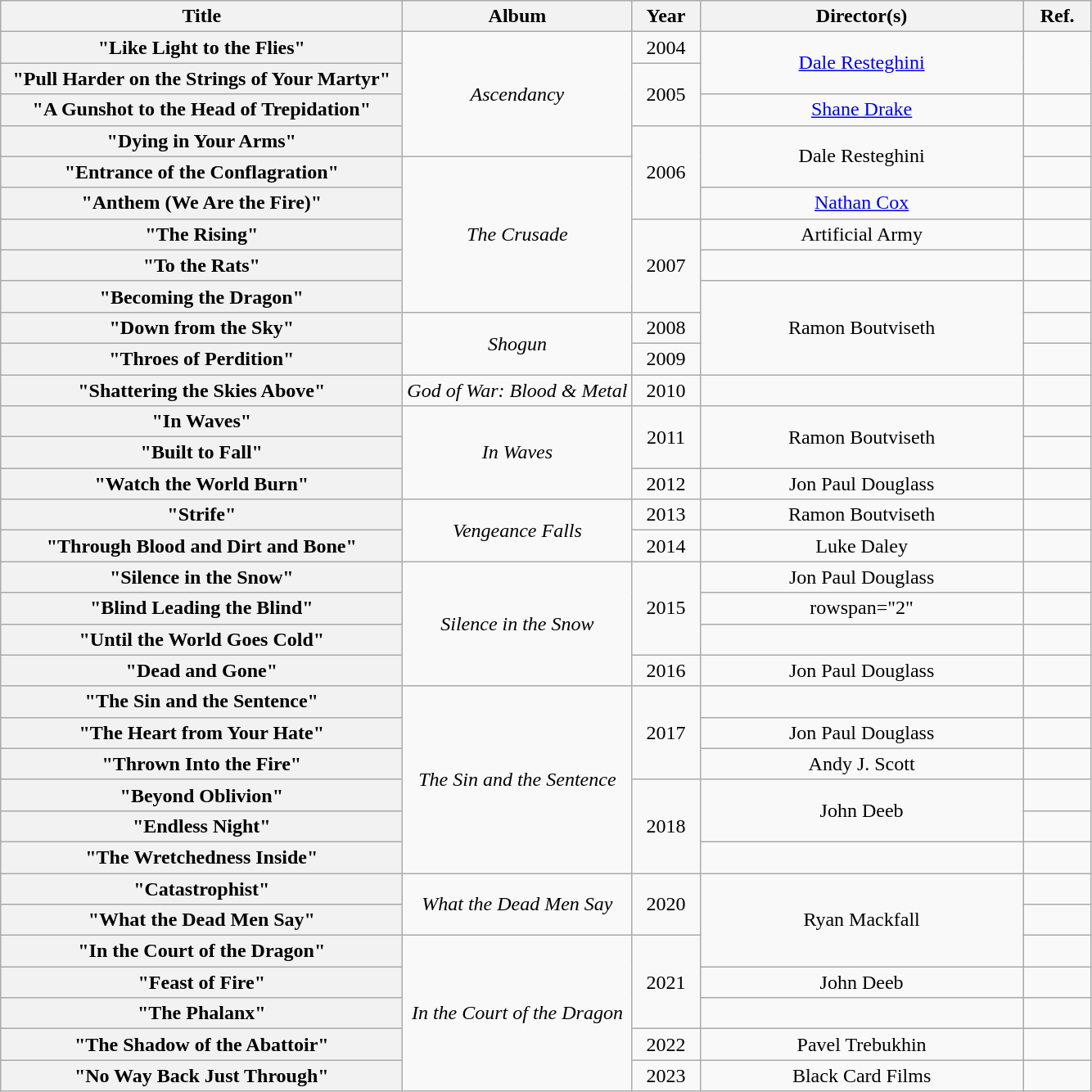<table class="wikitable plainrowheaders" style="text-align:center;">
<tr>
<th scope="col" style="width:20em;">Title</th>
<th>Album</th>
<th scope="col" style="width:3em;">Year</th>
<th scope="col" style="width:16em;">Director(s)</th>
<th scope="col" style="width:3em;">Ref.</th>
</tr>
<tr>
<th scope="row">"Like Light to the Flies"</th>
<td rowspan="4"><em>Ascendancy</em></td>
<td>2004</td>
<td rowspan="2"><a href='#'>Dale Resteghini</a></td>
<td rowspan="2"></td>
</tr>
<tr>
<th scope="row">"Pull Harder on the Strings of Your Martyr"</th>
<td rowspan="2">2005</td>
</tr>
<tr>
<th scope="row">"A Gunshot to the Head of Trepidation"</th>
<td><a href='#'>Shane Drake</a></td>
<td></td>
</tr>
<tr>
<th scope="row">"Dying in Your Arms"</th>
<td rowspan="3">2006</td>
<td rowspan="2">Dale Resteghini</td>
<td></td>
</tr>
<tr>
<th scope="row">"Entrance of the Conflagration"</th>
<td rowspan="5"><em>The Crusade</em></td>
<td></td>
</tr>
<tr>
<th scope="row">"Anthem (We Are the Fire)"</th>
<td><a href='#'>Nathan Cox</a></td>
<td></td>
</tr>
<tr>
<th scope="row">"The Rising"</th>
<td rowspan="3">2007</td>
<td>Artificial Army</td>
<td></td>
</tr>
<tr>
<th scope="row">"To the Rats"</th>
<td></td>
<td></td>
</tr>
<tr>
<th scope="row">"Becoming the Dragon"</th>
<td rowspan="3">Ramon Boutviseth</td>
<td></td>
</tr>
<tr>
<th scope="row">"Down from the Sky"</th>
<td rowspan="2"><em>Shogun</em></td>
<td>2008</td>
<td></td>
</tr>
<tr>
<th scope="row">"Throes of Perdition"</th>
<td>2009</td>
<td></td>
</tr>
<tr>
<th scope="row">"Shattering the Skies Above"</th>
<td><em>God of War: Blood & Metal</em></td>
<td>2010</td>
<td></td>
<td></td>
</tr>
<tr>
<th scope="row">"In Waves"</th>
<td rowspan="3"><em>In Waves</em></td>
<td rowspan="2">2011</td>
<td rowspan="2">Ramon Boutviseth</td>
<td></td>
</tr>
<tr>
<th scope="row">"Built to Fall"</th>
<td></td>
</tr>
<tr>
<th scope="row">"Watch the World Burn"</th>
<td>2012</td>
<td>Jon Paul Douglass</td>
<td></td>
</tr>
<tr>
<th scope="row">"Strife"</th>
<td rowspan="2"><em>Vengeance Falls</em></td>
<td>2013</td>
<td>Ramon Boutviseth</td>
<td></td>
</tr>
<tr>
<th scope="row">"Through Blood and Dirt and Bone"</th>
<td>2014</td>
<td>Luke Daley</td>
<td></td>
</tr>
<tr>
<th scope="row">"Silence in the Snow"</th>
<td rowspan="4"><em>Silence in the Snow</em></td>
<td rowspan="3">2015</td>
<td>Jon Paul Douglass</td>
<td></td>
</tr>
<tr>
<th scope="row">"Blind Leading the Blind"</th>
<td>rowspan="2" </td>
<td></td>
</tr>
<tr>
<th scope="row">"Until the World Goes Cold"</th>
<td></td>
</tr>
<tr>
<th scope="row">"Dead and Gone"</th>
<td>2016</td>
<td>Jon Paul Douglass</td>
<td></td>
</tr>
<tr>
<th scope="row">"The Sin and the Sentence"</th>
<td rowspan="6"><em>The Sin and the Sentence</em></td>
<td rowspan="3">2017</td>
<td></td>
<td></td>
</tr>
<tr>
<th scope="row">"The Heart from Your Hate"</th>
<td>Jon Paul Douglass</td>
<td></td>
</tr>
<tr>
<th scope="row">"Thrown Into the Fire"</th>
<td>Andy J. Scott</td>
<td></td>
</tr>
<tr>
<th scope="row">"Beyond Oblivion"</th>
<td rowspan="3">2018</td>
<td rowspan="2">John Deeb</td>
<td></td>
</tr>
<tr>
<th scope="row">"Endless Night"</th>
<td></td>
</tr>
<tr>
<th scope="row">"The Wretchedness Inside"</th>
<td></td>
<td></td>
</tr>
<tr>
<th scope="row">"Catastrophist"</th>
<td rowspan="2"><em>What the Dead Men Say</em></td>
<td rowspan="2">2020</td>
<td rowspan="3">Ryan Mackfall</td>
<td></td>
</tr>
<tr>
<th scope="row">"What the Dead Men Say"</th>
<td></td>
</tr>
<tr>
<th scope="row">"In the Court of the Dragon"</th>
<td rowspan="5"><em>In the Court of the Dragon</em></td>
<td rowspan="3">2021</td>
<td></td>
</tr>
<tr>
<th scope="row">"Feast of Fire"</th>
<td>John Deeb</td>
<td></td>
</tr>
<tr>
<th scope="row">"The Phalanx"</th>
<td></td>
<td></td>
</tr>
<tr>
<th scope="row">"The Shadow of the Abattoir"</th>
<td>2022</td>
<td>Pavel Trebukhin</td>
<td></td>
</tr>
<tr>
<th scope="row">"No Way Back Just Through"</th>
<td>2023</td>
<td>Black Card Films</td>
<td></td>
</tr>
</table>
